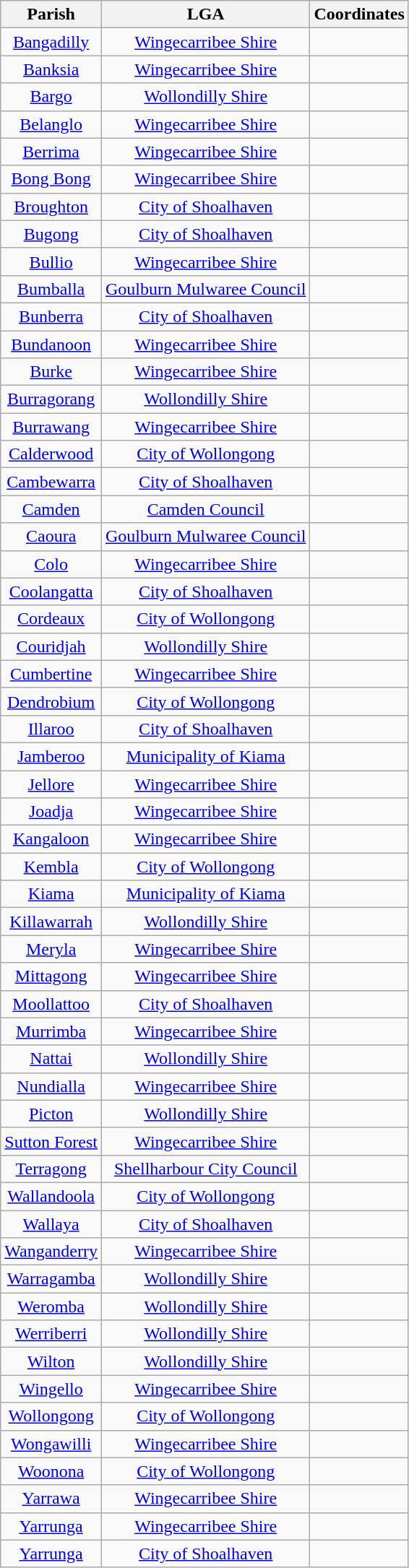<table class="wikitable" style="text-align:center">
<tr>
<th>Parish</th>
<th>LGA</th>
<th>Coordinates</th>
</tr>
<tr>
<td><a href='#'>Bangadilly</a></td>
<td><a href='#'>Wingecarribee Shire</a></td>
<td></td>
</tr>
<tr>
<td><a href='#'>Banksia</a></td>
<td><a href='#'>Wingecarribee Shire</a></td>
<td></td>
</tr>
<tr>
<td><a href='#'>Bargo</a></td>
<td><a href='#'>Wollondilly Shire</a></td>
<td></td>
</tr>
<tr>
<td><a href='#'>Belanglo</a></td>
<td><a href='#'>Wingecarribee Shire</a></td>
<td></td>
</tr>
<tr>
<td><a href='#'>Berrima</a></td>
<td><a href='#'>Wingecarribee Shire</a></td>
<td></td>
</tr>
<tr>
<td><a href='#'>Bong Bong</a></td>
<td><a href='#'>Wingecarribee Shire</a></td>
<td></td>
</tr>
<tr>
<td><a href='#'>Broughton</a></td>
<td><a href='#'>City of Shoalhaven</a></td>
<td></td>
</tr>
<tr>
<td><a href='#'>Bugong</a></td>
<td><a href='#'>City of Shoalhaven</a></td>
<td></td>
</tr>
<tr>
<td><a href='#'>Bullio</a></td>
<td><a href='#'>Wingecarribee Shire</a></td>
<td></td>
</tr>
<tr>
<td><a href='#'>Bumballa</a></td>
<td><a href='#'>Goulburn Mulwaree Council</a></td>
<td></td>
</tr>
<tr>
<td><a href='#'>Bunberra</a></td>
<td><a href='#'>City of Shoalhaven</a></td>
<td></td>
</tr>
<tr>
<td><a href='#'>Bundanoon</a></td>
<td><a href='#'>Wingecarribee Shire</a></td>
<td></td>
</tr>
<tr>
<td><a href='#'>Burke</a></td>
<td><a href='#'>Wingecarribee Shire</a></td>
<td></td>
</tr>
<tr>
<td><a href='#'>Burragorang</a></td>
<td><a href='#'>Wollondilly Shire</a></td>
<td></td>
</tr>
<tr>
<td><a href='#'>Burrawang</a></td>
<td><a href='#'>Wingecarribee Shire</a></td>
<td></td>
</tr>
<tr>
<td><a href='#'>Calderwood</a></td>
<td><a href='#'>City of Wollongong</a></td>
<td></td>
</tr>
<tr>
<td><a href='#'>Cambewarra</a></td>
<td><a href='#'>City of Shoalhaven</a></td>
<td></td>
</tr>
<tr>
<td><a href='#'>Camden</a></td>
<td><a href='#'>Camden Council</a></td>
<td></td>
</tr>
<tr>
<td><a href='#'>Caoura</a></td>
<td><a href='#'>Goulburn Mulwaree Council</a></td>
<td></td>
</tr>
<tr>
<td><a href='#'>Colo</a></td>
<td><a href='#'>Wingecarribee Shire</a></td>
<td></td>
</tr>
<tr>
<td><a href='#'>Coolangatta</a></td>
<td><a href='#'>City of Shoalhaven</a></td>
<td></td>
</tr>
<tr>
<td><a href='#'>Cordeaux</a></td>
<td><a href='#'>City of Wollongong</a></td>
<td></td>
</tr>
<tr>
<td><a href='#'>Couridjah</a></td>
<td><a href='#'>Wollondilly Shire</a></td>
<td></td>
</tr>
<tr>
<td><a href='#'>Cumbertine</a></td>
<td><a href='#'>Wingecarribee Shire</a></td>
<td></td>
</tr>
<tr>
<td><a href='#'>Dendrobium</a></td>
<td><a href='#'>City of Wollongong</a></td>
<td></td>
</tr>
<tr>
<td><a href='#'>Illaroo</a></td>
<td><a href='#'>City of Shoalhaven</a></td>
<td></td>
</tr>
<tr>
<td><a href='#'>Jamberoo</a></td>
<td><a href='#'>Municipality of Kiama</a></td>
<td></td>
</tr>
<tr>
<td><a href='#'>Jellore</a></td>
<td><a href='#'>Wingecarribee Shire</a></td>
<td></td>
</tr>
<tr>
<td><a href='#'>Joadja</a></td>
<td><a href='#'>Wingecarribee Shire</a></td>
<td></td>
</tr>
<tr>
<td><a href='#'>Kangaloon</a></td>
<td><a href='#'>Wingecarribee Shire</a></td>
<td></td>
</tr>
<tr>
<td><a href='#'>Kembla</a></td>
<td><a href='#'>City of Wollongong</a></td>
<td></td>
</tr>
<tr>
<td><a href='#'>Kiama</a></td>
<td><a href='#'>Municipality of Kiama</a></td>
<td></td>
</tr>
<tr>
<td><a href='#'>Killawarrah</a></td>
<td><a href='#'>Wollondilly Shire</a></td>
<td></td>
</tr>
<tr>
<td><a href='#'>Meryla</a></td>
<td><a href='#'>Wingecarribee Shire</a></td>
<td></td>
</tr>
<tr>
<td><a href='#'>Mittagong</a></td>
<td><a href='#'>Wingecarribee Shire</a></td>
<td></td>
</tr>
<tr>
<td><a href='#'>Moollattoo</a></td>
<td><a href='#'>City of Shoalhaven</a></td>
<td></td>
</tr>
<tr>
<td><a href='#'>Murrimba</a></td>
<td><a href='#'>Wingecarribee Shire</a></td>
<td></td>
</tr>
<tr>
<td><a href='#'>Nattai</a></td>
<td><a href='#'>Wollondilly Shire</a></td>
<td></td>
</tr>
<tr>
<td><a href='#'>Nundialla</a></td>
<td><a href='#'>Wingecarribee Shire</a></td>
<td></td>
</tr>
<tr>
<td><a href='#'>Picton</a></td>
<td><a href='#'>Wollondilly Shire</a></td>
<td></td>
</tr>
<tr>
<td><a href='#'>Sutton Forest</a></td>
<td><a href='#'>Wingecarribee Shire</a></td>
<td></td>
</tr>
<tr>
<td><a href='#'>Terragong</a></td>
<td><a href='#'>Shellharbour City Council</a></td>
<td></td>
</tr>
<tr>
<td><a href='#'>Wallandoola</a></td>
<td><a href='#'>City of Wollongong</a></td>
<td></td>
</tr>
<tr>
<td><a href='#'>Wallaya</a></td>
<td><a href='#'>City of Shoalhaven</a></td>
<td></td>
</tr>
<tr>
<td><a href='#'>Wanganderry</a></td>
<td><a href='#'>Wingecarribee Shire</a></td>
<td></td>
</tr>
<tr>
<td><a href='#'>Warragamba</a></td>
<td><a href='#'>Wollondilly Shire</a></td>
<td></td>
</tr>
<tr>
<td><a href='#'>Weromba</a></td>
<td><a href='#'>Wollondilly Shire</a></td>
<td></td>
</tr>
<tr>
<td><a href='#'>Werriberri</a></td>
<td><a href='#'>Wollondilly Shire</a></td>
<td></td>
</tr>
<tr>
<td><a href='#'>Wilton</a></td>
<td><a href='#'>Wollondilly Shire</a></td>
<td></td>
</tr>
<tr>
<td><a href='#'>Wingello</a></td>
<td><a href='#'>Wingecarribee Shire</a></td>
<td></td>
</tr>
<tr>
<td><a href='#'>Wollongong</a></td>
<td><a href='#'>City of Wollongong</a></td>
<td></td>
</tr>
<tr>
<td><a href='#'>Wongawilli</a></td>
<td><a href='#'>Wingecarribee Shire</a></td>
<td></td>
</tr>
<tr>
<td><a href='#'>Woonona</a></td>
<td><a href='#'>City of Wollongong</a></td>
<td></td>
</tr>
<tr>
<td><a href='#'>Yarrawa</a></td>
<td><a href='#'>Wingecarribee Shire</a></td>
<td></td>
</tr>
<tr>
<td><a href='#'>Yarrunga</a></td>
<td><a href='#'>Wingecarribee Shire</a></td>
<td></td>
</tr>
<tr>
<td><a href='#'>Yarrunga</a></td>
<td><a href='#'>City of Shoalhaven</a></td>
<td></td>
</tr>
</table>
